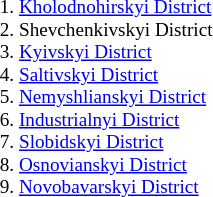<table class="toccolours" style="float:right; font-size:80%; margin-left:10px;">
<tr>
<td style="padding-left:1em;"><ol><br><li><a href='#'>Kholodnohirskyi District</a></li>
<li>Shevchenkivskyi District</li>
<li><a href='#'>Kyivskyi District</a></li>
<li><a href='#'>Saltivskyi District</a></li>
<li><a href='#'>Nemyshlianskyi District</a></li>
<li><a href='#'>Industrialnyi District</a></li>
<li><a href='#'>Slobidskyi District</a></li>
<li><a href='#'>Osnovianskyi District</a></li>
<li><a href='#'>Novobavarskyi District</a></li>
</ol></td>
<td></td>
<td><ol><br></ol></td>
</tr>
</table>
